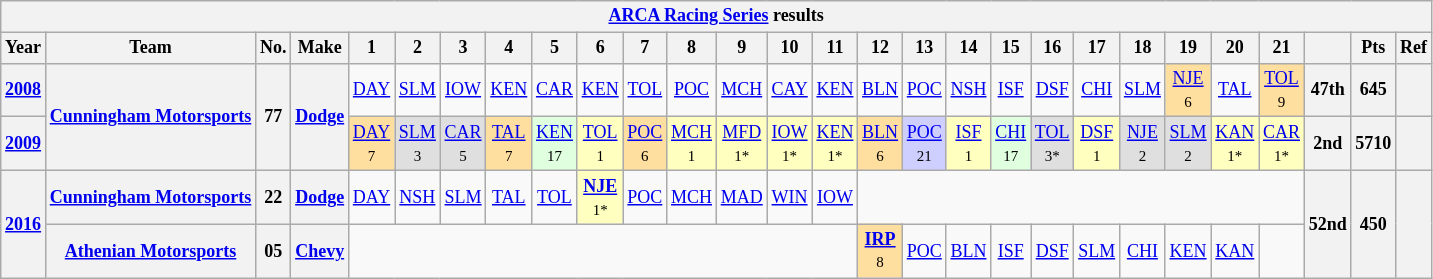<table class="wikitable" style="text-align:center; font-size:75%">
<tr>
<th colspan=28><a href='#'>ARCA Racing Series</a> results</th>
</tr>
<tr>
<th>Year</th>
<th>Team</th>
<th>No.</th>
<th>Make</th>
<th>1</th>
<th>2</th>
<th>3</th>
<th>4</th>
<th>5</th>
<th>6</th>
<th>7</th>
<th>8</th>
<th>9</th>
<th>10</th>
<th>11</th>
<th>12</th>
<th>13</th>
<th>14</th>
<th>15</th>
<th>16</th>
<th>17</th>
<th>18</th>
<th>19</th>
<th>20</th>
<th>21</th>
<th></th>
<th>Pts</th>
<th>Ref</th>
</tr>
<tr>
<th><a href='#'>2008</a></th>
<th rowspan=2><a href='#'>Cunningham Motorsports</a></th>
<th rowspan=2>77</th>
<th rowspan=2><a href='#'>Dodge</a></th>
<td><a href='#'>DAY</a></td>
<td><a href='#'>SLM</a></td>
<td><a href='#'>IOW</a></td>
<td><a href='#'>KEN</a></td>
<td><a href='#'>CAR</a></td>
<td><a href='#'>KEN</a></td>
<td><a href='#'>TOL</a></td>
<td><a href='#'>POC</a></td>
<td><a href='#'>MCH</a></td>
<td><a href='#'>CAY</a></td>
<td><a href='#'>KEN</a></td>
<td><a href='#'>BLN</a></td>
<td><a href='#'>POC</a></td>
<td><a href='#'>NSH</a></td>
<td><a href='#'>ISF</a></td>
<td><a href='#'>DSF</a></td>
<td><a href='#'>CHI</a></td>
<td><a href='#'>SLM</a></td>
<td style="background:#FFDF9F;"><a href='#'>NJE</a><br><small>6</small></td>
<td><a href='#'>TAL</a></td>
<td style="background:#FFDF9F;"><a href='#'>TOL</a><br><small>9</small></td>
<th>47th</th>
<th>645</th>
<th></th>
</tr>
<tr>
<th><a href='#'>2009</a></th>
<td style="background:#FFDF9F;"><a href='#'>DAY</a><br><small>7</small></td>
<td style="background:#DFDFDF;"><a href='#'>SLM</a><br><small>3</small></td>
<td style="background:#DFDFDF;"><a href='#'>CAR</a><br><small>5</small></td>
<td style="background:#FFDF9F;"><a href='#'>TAL</a><br><small>7</small></td>
<td style="background:#DFFFDF;"><a href='#'>KEN</a><br><small>17</small></td>
<td style="background:#FFFFBF;"><a href='#'>TOL</a><br><small>1</small></td>
<td style="background:#FFDF9F;"><a href='#'>POC</a><br><small>6</small></td>
<td style="background:#FFFFBF;"><a href='#'>MCH</a><br><small>1</small></td>
<td style="background:#FFFFBF;"><a href='#'>MFD</a><br><small>1*</small></td>
<td style="background:#FFFFBF;"><a href='#'>IOW</a><br><small>1*</small></td>
<td style="background:#FFFFBF;"><a href='#'>KEN</a><br><small>1*</small></td>
<td style="background:#FFDF9F;"><a href='#'>BLN</a><br><small>6</small></td>
<td style="background:#CFCFFF;"><a href='#'>POC</a><br><small>21</small></td>
<td style="background:#FFFFBF;"><a href='#'>ISF</a><br><small>1</small></td>
<td style="background:#DFFFDF;"><a href='#'>CHI</a><br><small>17</small></td>
<td style="background:#DFDFDF;"><a href='#'>TOL</a><br><small>3*</small></td>
<td style="background:#FFFFBF;"><a href='#'>DSF</a><br><small>1</small></td>
<td style="background:#DFDFDF;"><a href='#'>NJE</a><br><small>2</small></td>
<td style="background:#DFDFDF;"><a href='#'>SLM</a><br><small>2</small></td>
<td style="background:#FFFFBF;"><a href='#'>KAN</a><br><small>1*</small></td>
<td style="background:#FFFFBF;"><a href='#'>CAR</a><br><small>1*</small></td>
<th>2nd</th>
<th>5710</th>
<th></th>
</tr>
<tr>
<th rowspan=2><a href='#'>2016</a></th>
<th><a href='#'>Cunningham Motorsports</a></th>
<th>22</th>
<th><a href='#'>Dodge</a></th>
<td><a href='#'>DAY</a></td>
<td><a href='#'>NSH</a></td>
<td><a href='#'>SLM</a></td>
<td><a href='#'>TAL</a></td>
<td><a href='#'>TOL</a></td>
<td style="background:#FFFFBF;"><strong><a href='#'>NJE</a></strong><br><small>1*</small></td>
<td><a href='#'>POC</a></td>
<td><a href='#'>MCH</a></td>
<td><a href='#'>MAD</a></td>
<td><a href='#'>WIN</a></td>
<td><a href='#'>IOW</a></td>
<td colspan=10></td>
<th rowspan=2>52nd</th>
<th rowspan=2>450</th>
<th rowspan=2></th>
</tr>
<tr>
<th><a href='#'>Athenian Motorsports</a></th>
<th>05</th>
<th><a href='#'>Chevy</a></th>
<td colspan=11></td>
<td style="background:#FFDF9F;"><strong><a href='#'>IRP</a></strong><br><small>8</small></td>
<td><a href='#'>POC</a></td>
<td><a href='#'>BLN</a></td>
<td><a href='#'>ISF</a></td>
<td><a href='#'>DSF</a></td>
<td><a href='#'>SLM</a></td>
<td><a href='#'>CHI</a></td>
<td><a href='#'>KEN</a></td>
<td><a href='#'>KAN</a></td>
<td></td>
</tr>
</table>
